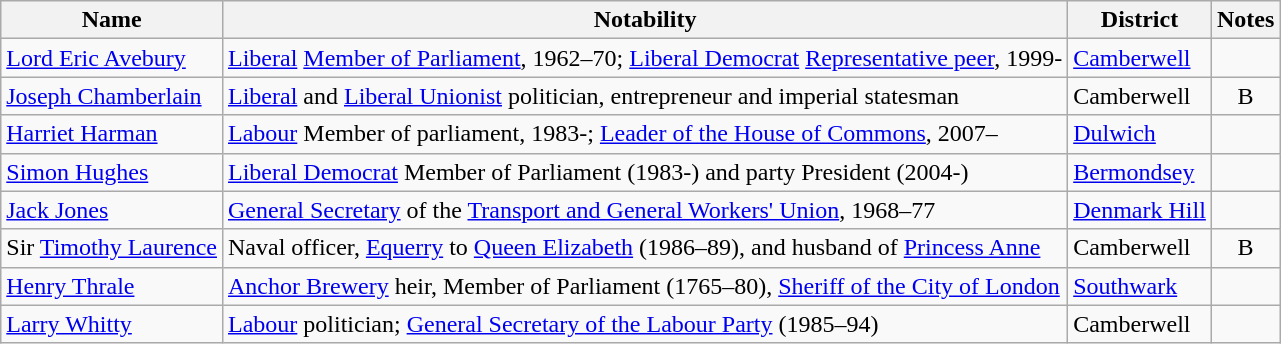<table class="wikitable sortable">
<tr>
<th width=>Name</th>
<th width=>Notability</th>
<th width=>District </th>
<th width=>Notes </th>
</tr>
<tr>
<td><a href='#'>Lord Eric Avebury</a></td>
<td><a href='#'>Liberal</a> <a href='#'>Member of Parliament</a>, 1962–70; <a href='#'>Liberal Democrat</a> <a href='#'>Representative peer</a>, 1999-</td>
<td><a href='#'>Camberwell</a></td>
<td style="text-align:center;"></td>
</tr>
<tr>
<td><a href='#'>Joseph Chamberlain</a></td>
<td><a href='#'>Liberal</a> and <a href='#'>Liberal Unionist</a> politician, entrepreneur and imperial statesman</td>
<td>Camberwell</td>
<td style="text-align:center;">B </td>
</tr>
<tr>
<td><a href='#'>Harriet Harman</a></td>
<td><a href='#'>Labour</a> Member of parliament, 1983-; <a href='#'>Leader of the House of Commons</a>, 2007–</td>
<td><a href='#'>Dulwich</a></td>
<td style="text-align:center;"></td>
</tr>
<tr>
<td><a href='#'>Simon Hughes</a></td>
<td><a href='#'>Liberal Democrat</a> Member of Parliament (1983-) and party President (2004-)</td>
<td><a href='#'>Bermondsey</a></td>
<td style="text-align:center;"></td>
</tr>
<tr>
<td><a href='#'>Jack Jones</a></td>
<td><a href='#'>General Secretary</a> of the <a href='#'>Transport and General Workers' Union</a>, 1968–77</td>
<td><a href='#'>Denmark Hill</a></td>
<td style="text-align:center;"></td>
</tr>
<tr>
<td>Sir <a href='#'>Timothy Laurence</a></td>
<td>Naval officer, <a href='#'>Equerry</a> to <a href='#'>Queen Elizabeth</a> (1986–89), and husband of <a href='#'>Princess Anne</a></td>
<td>Camberwell</td>
<td style="text-align:center;">B</td>
</tr>
<tr>
<td><a href='#'>Henry Thrale</a></td>
<td><a href='#'>Anchor Brewery</a> heir, Member of Parliament (1765–80), <a href='#'>Sheriff of the City of London</a></td>
<td><a href='#'>Southwark</a></td>
<td style="text-align:center;"></td>
</tr>
<tr>
<td><a href='#'>Larry Whitty</a></td>
<td><a href='#'>Labour</a> politician; <a href='#'>General Secretary of the Labour Party</a> (1985–94)</td>
<td>Camberwell</td>
<td style="text-align:center;"></td>
</tr>
</table>
